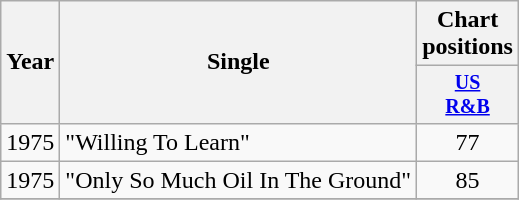<table class="wikitable" style="text-align:center;">
<tr>
<th rowspan="2">Year</th>
<th rowspan="2">Single</th>
<th>Chart positions</th>
</tr>
<tr style="font-size:smaller;">
<th width="40"><a href='#'>US<br>R&B</a></th>
</tr>
<tr>
<td rowspan="1">1975</td>
<td align="left">"Willing To Learn"</td>
<td>77</td>
</tr>
<tr>
<td rowspan="1">1975</td>
<td align="left">"Only So Much Oil In The Ground"</td>
<td>85</td>
</tr>
<tr>
</tr>
</table>
